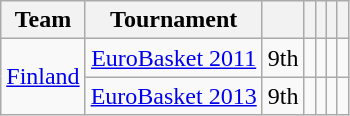<table class="wikitable" style=" text-align:center;">
<tr>
<th>Team</th>
<th>Tournament</th>
<th></th>
<th></th>
<th></th>
<th></th>
<th></th>
</tr>
<tr>
<td rowspan=2><a href='#'>Finland</a></td>
<td><a href='#'>EuroBasket 2011</a></td>
<td>9th</td>
<td></td>
<td></td>
<td></td>
<td></td>
</tr>
<tr>
<td><a href='#'>EuroBasket 2013</a></td>
<td>9th</td>
<td></td>
<td></td>
<td></td>
<td></td>
</tr>
</table>
